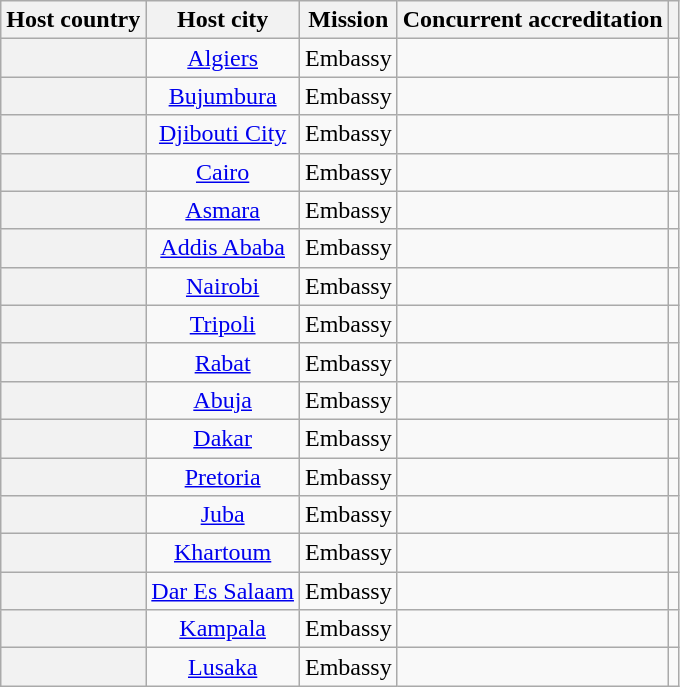<table class="wikitable plainrowheaders" style="text-align:center;">
<tr>
<th scope="col">Host country</th>
<th scope="col">Host city</th>
<th scope="col">Mission</th>
<th scope="col">Concurrent accreditation</th>
<th scope="col"></th>
</tr>
<tr>
<th scope="row"></th>
<td><a href='#'>Algiers</a></td>
<td>Embassy</td>
<td></td>
<td></td>
</tr>
<tr>
<th scope="row"></th>
<td><a href='#'>Bujumbura</a></td>
<td>Embassy</td>
<td></td>
<td></td>
</tr>
<tr>
<th scope="row"></th>
<td><a href='#'>Djibouti City</a></td>
<td>Embassy</td>
<td></td>
<td></td>
</tr>
<tr>
<th scope="row"></th>
<td><a href='#'>Cairo</a></td>
<td>Embassy</td>
<td></td>
<td></td>
</tr>
<tr>
<th scope="row"></th>
<td><a href='#'>Asmara</a></td>
<td>Embassy</td>
<td></td>
<td></td>
</tr>
<tr>
<th scope="row"></th>
<td><a href='#'>Addis Ababa</a></td>
<td>Embassy</td>
<td></td>
<td></td>
</tr>
<tr>
<th scope="row"></th>
<td><a href='#'>Nairobi</a></td>
<td>Embassy</td>
<td></td>
<td></td>
</tr>
<tr>
<th scope="row"></th>
<td><a href='#'>Tripoli</a></td>
<td>Embassy</td>
<td></td>
<td></td>
</tr>
<tr>
<th scope="row"></th>
<td><a href='#'>Rabat</a></td>
<td>Embassy</td>
<td></td>
<td></td>
</tr>
<tr>
<th scope="row"></th>
<td><a href='#'>Abuja</a></td>
<td>Embassy</td>
<td></td>
<td></td>
</tr>
<tr>
<th scope="row"></th>
<td><a href='#'>Dakar</a></td>
<td>Embassy</td>
<td></td>
<td></td>
</tr>
<tr>
<th scope="row"></th>
<td><a href='#'>Pretoria</a></td>
<td>Embassy</td>
<td></td>
<td></td>
</tr>
<tr>
<th scope="row"></th>
<td><a href='#'>Juba</a></td>
<td>Embassy</td>
<td></td>
<td></td>
</tr>
<tr>
<th scope="row"></th>
<td><a href='#'>Khartoum</a></td>
<td>Embassy</td>
<td></td>
<td></td>
</tr>
<tr>
<th scope="row"></th>
<td><a href='#'>Dar Es Salaam</a></td>
<td>Embassy</td>
<td></td>
<td></td>
</tr>
<tr>
<th scope="row"></th>
<td><a href='#'>Kampala</a></td>
<td>Embassy</td>
<td></td>
<td></td>
</tr>
<tr>
<th scope="row"></th>
<td><a href='#'>Lusaka</a></td>
<td>Embassy</td>
<td></td>
<td></td>
</tr>
</table>
